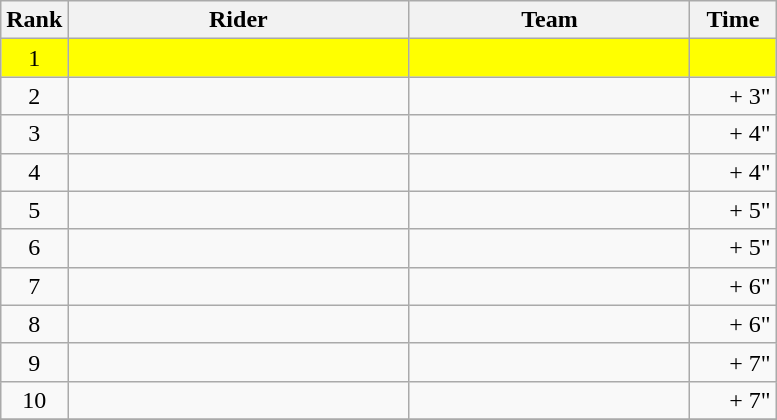<table class="wikitable">
<tr>
<th width="8">Rank</th>
<th width="220">Rider</th>
<th width="180">Team</th>
<th width="50">Time</th>
</tr>
<tr bgcolor=Yellow>
<td style="text-align:center;">1</td>
<td>  </td>
<td></td>
<td align="right"></td>
</tr>
<tr>
<td style="text-align:center;">2</td>
<td></td>
<td></td>
<td align="right">+ 3"</td>
</tr>
<tr>
<td style="text-align:center;">3</td>
<td></td>
<td></td>
<td align="right">+ 4"</td>
</tr>
<tr>
<td style="text-align:center;">4</td>
<td></td>
<td></td>
<td align="right">+ 4"</td>
</tr>
<tr>
<td style="text-align:center;">5</td>
<td></td>
<td></td>
<td align="right">+ 5"</td>
</tr>
<tr>
<td style="text-align:center;">6</td>
<td></td>
<td></td>
<td align="right">+ 5"</td>
</tr>
<tr>
<td style="text-align:center;">7</td>
<td></td>
<td></td>
<td align="right">+ 6"</td>
</tr>
<tr>
<td style="text-align:center;">8</td>
<td></td>
<td></td>
<td align="right">+ 6"</td>
</tr>
<tr>
<td style="text-align:center;">9</td>
<td></td>
<td></td>
<td align="right">+ 7"</td>
</tr>
<tr>
<td style="text-align:center;">10</td>
<td></td>
<td></td>
<td align="right">+ 7"</td>
</tr>
<tr>
</tr>
</table>
